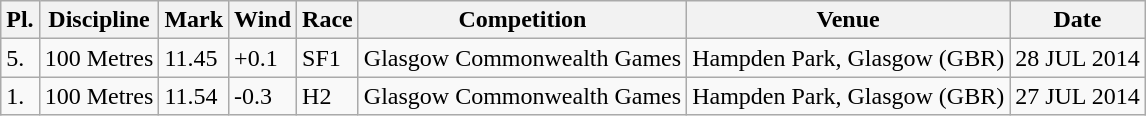<table class="wikitable">
<tr>
<th>Pl.</th>
<th>Discipline</th>
<th>Mark</th>
<th>Wind</th>
<th>Race</th>
<th>Competition</th>
<th>Venue</th>
<th>Date</th>
</tr>
<tr>
<td>5.</td>
<td>100 Metres</td>
<td>11.45</td>
<td>+0.1</td>
<td>SF1</td>
<td>Glasgow Commonwealth Games</td>
<td>Hampden Park, Glasgow (GBR)</td>
<td>28 JUL 2014</td>
</tr>
<tr>
<td>1.</td>
<td>100 Metres</td>
<td>11.54</td>
<td>-0.3</td>
<td>H2</td>
<td>Glasgow Commonwealth Games</td>
<td>Hampden Park, Glasgow (GBR)</td>
<td>27 JUL 2014</td>
</tr>
</table>
